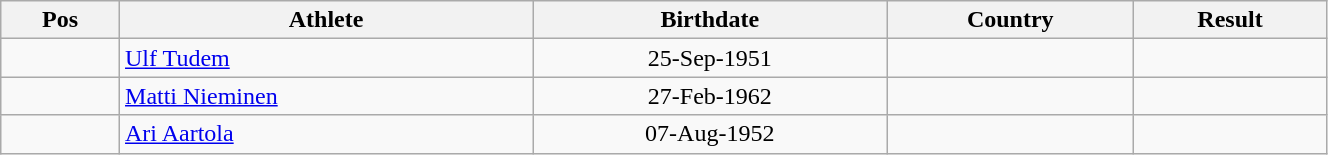<table class="wikitable"  style="text-align:center; width:70%;">
<tr>
<th>Pos</th>
<th>Athlete</th>
<th>Birthdate</th>
<th>Country</th>
<th>Result</th>
</tr>
<tr>
<td align=center></td>
<td align=left><a href='#'>Ulf Tudem</a></td>
<td>25-Sep-1951</td>
<td align=left></td>
<td></td>
</tr>
<tr>
<td align=center></td>
<td align=left><a href='#'>Matti Nieminen</a></td>
<td>27-Feb-1962</td>
<td align=left></td>
<td></td>
</tr>
<tr>
<td align=center></td>
<td align=left><a href='#'>Ari Aartola</a></td>
<td>07-Aug-1952</td>
<td align=left></td>
<td></td>
</tr>
</table>
